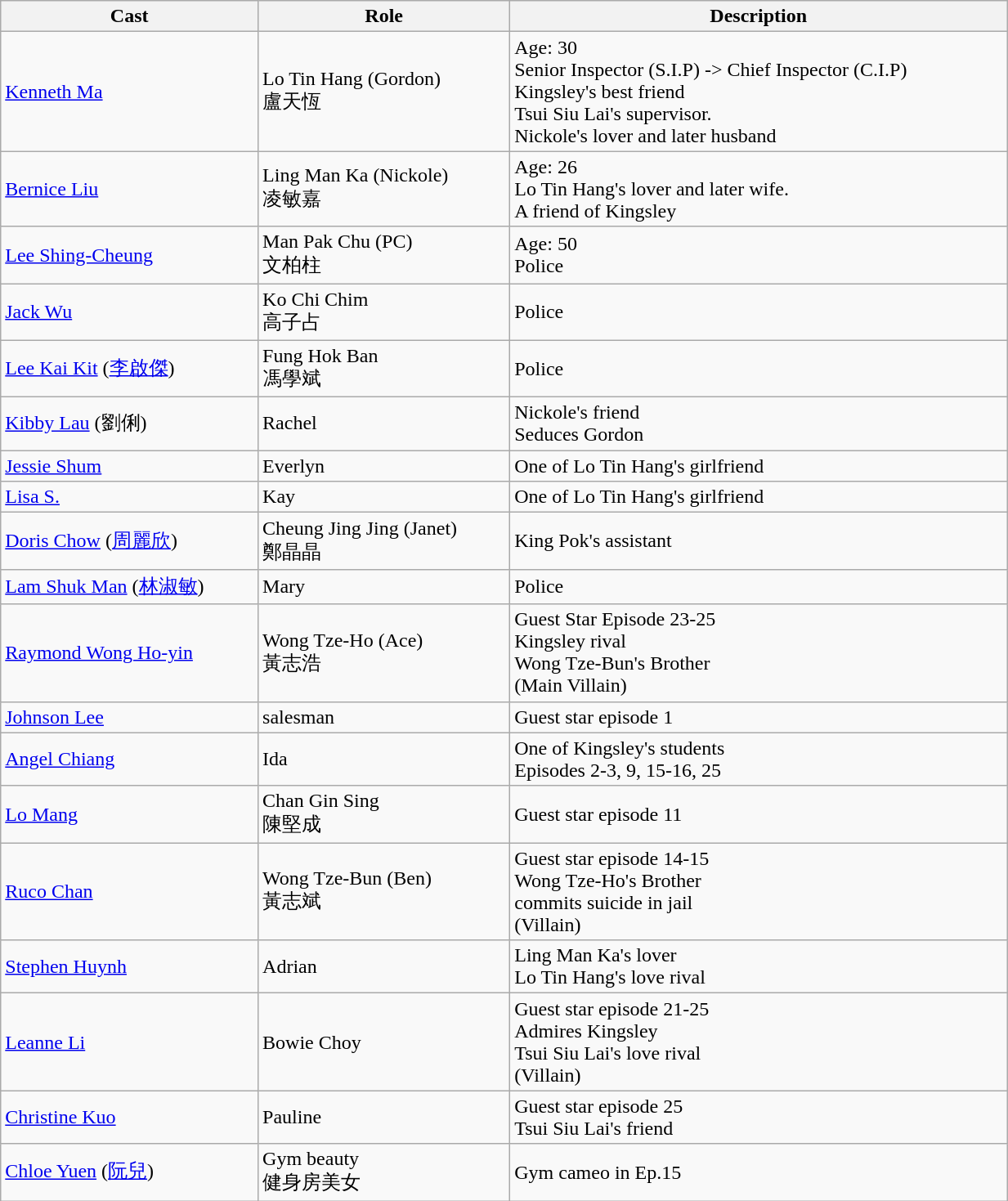<table class="wikitable" width="65%">
<tr>
<th>Cast</th>
<th>Role</th>
<th>Description</th>
</tr>
<tr>
<td><a href='#'>Kenneth Ma</a></td>
<td>Lo Tin Hang (Gordon) <br> 盧天恆</td>
<td>Age: 30 <br> Senior Inspector (S.I.P) -> Chief Inspector (C.I.P) <br> Kingsley's best friend <br> Tsui Siu Lai's supervisor. <br> Nickole's lover and later husband</td>
</tr>
<tr>
<td><a href='#'>Bernice Liu</a></td>
<td>Ling Man Ka (Nickole) <br> 凌敏嘉</td>
<td>Age: 26 <br> Lo Tin Hang's lover and later wife. <br> A friend of Kingsley</td>
</tr>
<tr>
<td><a href='#'>Lee Shing-Cheung</a></td>
<td>Man Pak Chu (PC) <br> 文柏柱</td>
<td>Age: 50 <br> Police</td>
</tr>
<tr>
<td><a href='#'>Jack Wu</a></td>
<td>Ko Chi Chim  <br> 高子占</td>
<td>Police</td>
</tr>
<tr>
<td><a href='#'>Lee Kai Kit</a> (<a href='#'>李啟傑</a>)</td>
<td>Fung Hok Ban <br> 馮學斌</td>
<td>Police</td>
</tr>
<tr>
<td><a href='#'>Kibby Lau</a> (劉俐)</td>
<td>Rachel</td>
<td>Nickole's friend <br> Seduces Gordon</td>
</tr>
<tr>
<td><a href='#'>Jessie Shum</a></td>
<td>Everlyn</td>
<td>One of Lo Tin Hang's girlfriend</td>
</tr>
<tr>
<td><a href='#'>Lisa S.</a></td>
<td>Kay</td>
<td>One of Lo Tin Hang's girlfriend</td>
</tr>
<tr>
<td><a href='#'>Doris Chow</a> (<a href='#'>周麗欣</a>)</td>
<td>Cheung Jing Jing (Janet) <br> 鄭晶晶</td>
<td>King Pok's assistant</td>
</tr>
<tr>
<td><a href='#'>Lam Shuk Man</a> (<a href='#'>林淑敏</a>)</td>
<td>Mary</td>
<td>Police</td>
</tr>
<tr>
<td><a href='#'>Raymond Wong Ho-yin</a></td>
<td>Wong Tze-Ho (Ace) <br> 黃志浩</td>
<td>Guest Star Episode 23-25 <br> Kingsley rival <br> Wong Tze-Bun's Brother <br> (Main Villain)</td>
</tr>
<tr>
<td><a href='#'>Johnson Lee</a></td>
<td>salesman</td>
<td>Guest star episode 1</td>
</tr>
<tr>
<td><a href='#'>Angel Chiang</a></td>
<td>Ida</td>
<td>One of Kingsley's students <br> Episodes 2-3, 9, 15-16, 25</td>
</tr>
<tr>
<td><a href='#'>Lo Mang</a></td>
<td>Chan Gin Sing <br> 陳堅成</td>
<td>Guest star episode 11</td>
</tr>
<tr>
<td><a href='#'>Ruco Chan</a></td>
<td>Wong Tze-Bun (Ben) <br> 黃志斌</td>
<td>Guest star episode 14-15 <br> Wong Tze-Ho's Brother <br> commits suicide in jail <br> (Villain)</td>
</tr>
<tr>
<td><a href='#'>Stephen Huynh</a></td>
<td>Adrian</td>
<td>Ling Man Ka's lover <br> Lo Tin Hang's love rival</td>
</tr>
<tr>
<td><a href='#'>Leanne Li</a></td>
<td>Bowie Choy</td>
<td>Guest star episode 21-25 <br> Admires Kingsley <br> Tsui Siu Lai's love rival <br> (Villain)</td>
</tr>
<tr>
<td><a href='#'>Christine Kuo</a></td>
<td>Pauline</td>
<td>Guest star episode 25 <br> Tsui Siu Lai's friend</td>
</tr>
<tr>
<td><a href='#'>Chloe Yuen</a> (<a href='#'>阮兒</a>)</td>
<td>Gym beauty <br> 健身房美女</td>
<td>Gym cameo in Ep.15</td>
</tr>
</table>
